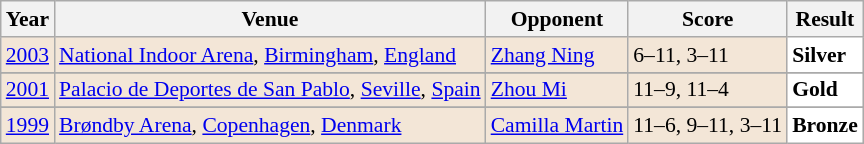<table class="sortable wikitable" style="font-size: 90%;">
<tr>
<th>Year</th>
<th>Venue</th>
<th>Opponent</th>
<th>Score</th>
<th>Result</th>
</tr>
<tr style="background:#F3E6D7">
<td align="center"><a href='#'>2003</a></td>
<td align="left"><a href='#'>National Indoor Arena</a>, <a href='#'>Birmingham</a>, <a href='#'>England</a></td>
<td align="left"> <a href='#'>Zhang Ning</a></td>
<td align="left">6–11, 3–11</td>
<td style="text-align:left; background:white"> <strong>Silver</strong></td>
</tr>
<tr>
</tr>
<tr style="background:#F3E6D7">
<td align="center"><a href='#'>2001</a></td>
<td align="left"><a href='#'>Palacio de Deportes de San Pablo</a>, <a href='#'>Seville</a>, <a href='#'>Spain</a></td>
<td align="left"> <a href='#'>Zhou Mi</a></td>
<td align="left">11–9, 11–4</td>
<td style="text-align:left; background:white"> <strong>Gold</strong></td>
</tr>
<tr>
</tr>
<tr style="background:#F3E6D7">
<td align="center"><a href='#'>1999</a></td>
<td align="left"><a href='#'>Brøndby Arena</a>, <a href='#'>Copenhagen</a>, <a href='#'>Denmark</a></td>
<td align="left"> <a href='#'>Camilla Martin</a></td>
<td align="left">11–6, 9–11, 3–11</td>
<td style="text-align:left; background:white"> <strong>Bronze</strong></td>
</tr>
</table>
